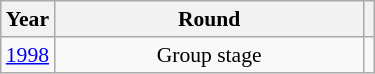<table class="wikitable" style="text-align: center; font-size:90%">
<tr>
<th>Year</th>
<th style="width:200px">Round</th>
<th></th>
</tr>
<tr>
<td><a href='#'>1998</a></td>
<td>Group stage</td>
<td></td>
</tr>
</table>
